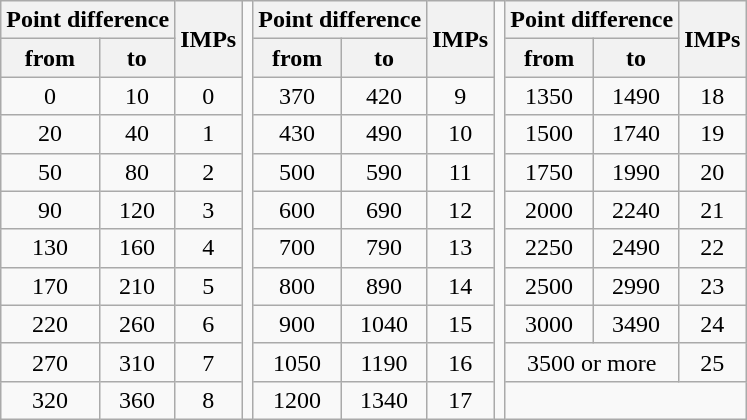<table class="wikitable" style="float:left; margin-top:10px; margin-right:10px;">
<tr>
<th colspan="2">Point difference</th>
<th rowspan="2">IMPs</th>
<th rowspan="12" style="background:none"></th>
<th colspan="2">Point difference</th>
<th rowspan="2">IMPs</th>
<th rowspan="12" style="background:none"></th>
<th colspan="2">Point difference</th>
<th rowspan="2">IMPs</th>
</tr>
<tr>
<th>from</th>
<th>to</th>
<th>from</th>
<th>to</th>
<th>from</th>
<th>to</th>
</tr>
<tr align=center>
<td>0</td>
<td>10</td>
<td>0</td>
<td>370</td>
<td>420</td>
<td>9</td>
<td>1350</td>
<td>1490</td>
<td>18</td>
</tr>
<tr align=center>
<td>20</td>
<td>40</td>
<td>1</td>
<td>430</td>
<td>490</td>
<td>10</td>
<td>1500</td>
<td>1740</td>
<td>19</td>
</tr>
<tr align=center>
<td>50</td>
<td>80</td>
<td>2</td>
<td>500</td>
<td>590</td>
<td>11</td>
<td>1750</td>
<td>1990</td>
<td>20</td>
</tr>
<tr align=center>
<td>90</td>
<td>120</td>
<td>3</td>
<td>600</td>
<td>690</td>
<td>12</td>
<td>2000</td>
<td>2240</td>
<td>21</td>
</tr>
<tr align=center>
<td>130</td>
<td>160</td>
<td>4</td>
<td>700</td>
<td>790</td>
<td>13</td>
<td>2250</td>
<td>2490</td>
<td>22</td>
</tr>
<tr align=center>
<td>170</td>
<td>210</td>
<td>5</td>
<td>800</td>
<td>890</td>
<td>14</td>
<td>2500</td>
<td>2990</td>
<td>23</td>
</tr>
<tr align=center>
<td>220</td>
<td>260</td>
<td>6</td>
<td>900</td>
<td>1040</td>
<td>15</td>
<td>3000</td>
<td>3490</td>
<td>24</td>
</tr>
<tr align=center>
<td>270</td>
<td>310</td>
<td>7</td>
<td>1050</td>
<td>1190</td>
<td>16</td>
<td Colspan="2">3500 or more</td>
<td>25</td>
</tr>
<tr align=center>
<td>320</td>
<td>360</td>
<td>8</td>
<td>1200</td>
<td>1340</td>
<td>17</td>
<td colspan="3"></td>
</tr>
</table>
